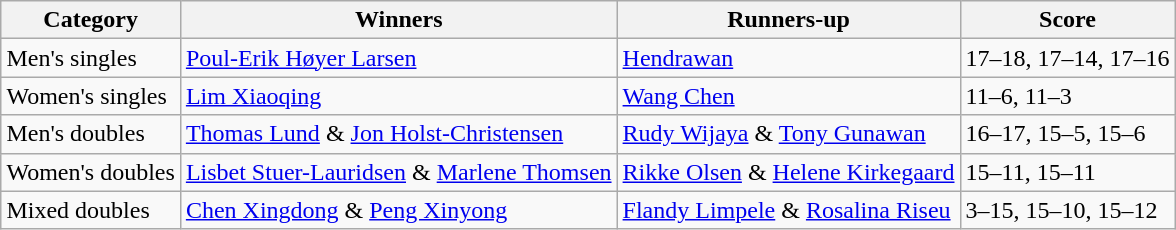<table class=wikitable style="margin:auto;">
<tr>
<th>Category</th>
<th>Winners</th>
<th>Runners-up</th>
<th>Score</th>
</tr>
<tr>
<td>Men's singles</td>
<td> <a href='#'>Poul-Erik Høyer Larsen</a></td>
<td> <a href='#'>Hendrawan</a></td>
<td>17–18, 17–14, 17–16</td>
</tr>
<tr>
<td>Women's singles</td>
<td> <a href='#'>Lim Xiaoqing</a></td>
<td> <a href='#'>Wang Chen</a></td>
<td>11–6, 11–3</td>
</tr>
<tr>
<td>Men's doubles</td>
<td> <a href='#'>Thomas Lund</a> & <a href='#'>Jon Holst-Christensen</a></td>
<td> <a href='#'>Rudy Wijaya</a> & <a href='#'>Tony Gunawan</a></td>
<td>16–17, 15–5, 15–6</td>
</tr>
<tr>
<td>Women's doubles</td>
<td> <a href='#'>Lisbet Stuer-Lauridsen</a> & <a href='#'>Marlene Thomsen</a></td>
<td> <a href='#'>Rikke Olsen</a> & <a href='#'>Helene Kirkegaard</a></td>
<td>15–11, 15–11</td>
</tr>
<tr>
<td>Mixed doubles</td>
<td> <a href='#'>Chen Xingdong</a> & <a href='#'>Peng Xinyong</a></td>
<td> <a href='#'>Flandy Limpele</a> & <a href='#'>Rosalina Riseu</a></td>
<td>3–15, 15–10, 15–12</td>
</tr>
</table>
